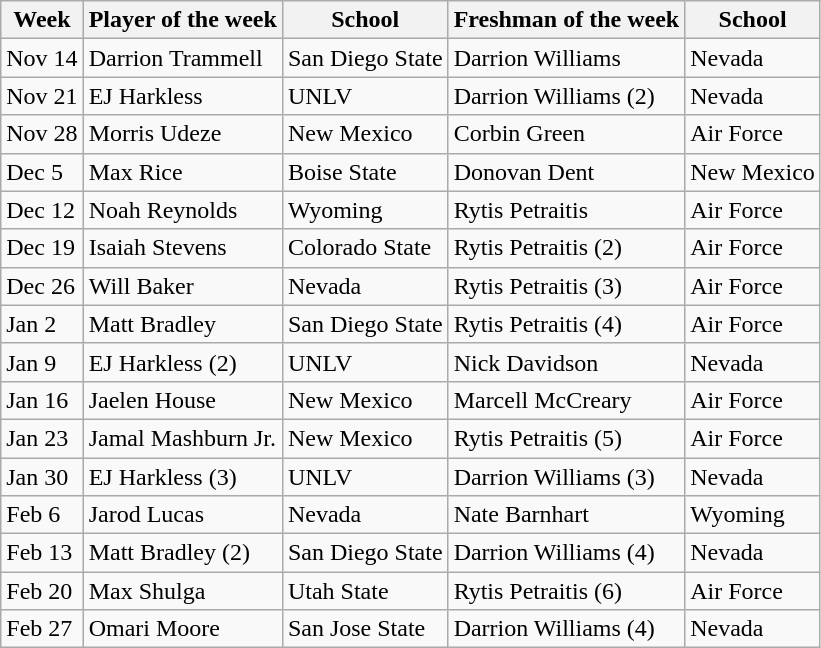<table class=wikitable>
<tr>
<th>Week</th>
<th>Player of the week</th>
<th>School</th>
<th>Freshman of the week</th>
<th>School</th>
</tr>
<tr>
<td>Nov 14</td>
<td>Darrion Trammell</td>
<td style=>San Diego State</td>
<td>Darrion Williams</td>
<td style=>Nevada</td>
</tr>
<tr>
<td>Nov 21</td>
<td>EJ Harkless</td>
<td style=>UNLV</td>
<td>Darrion Williams (2)</td>
<td style=>Nevada</td>
</tr>
<tr>
<td>Nov 28</td>
<td>Morris Udeze</td>
<td style=>New Mexico</td>
<td>Corbin Green</td>
<td style=>Air Force</td>
</tr>
<tr>
<td>Dec 5</td>
<td>Max Rice</td>
<td style=>Boise State</td>
<td>Donovan Dent</td>
<td style=>New Mexico</td>
</tr>
<tr>
<td>Dec 12</td>
<td>Noah Reynolds</td>
<td style=>Wyoming</td>
<td>Rytis Petraitis</td>
<td style=>Air Force</td>
</tr>
<tr>
<td>Dec 19</td>
<td>Isaiah Stevens</td>
<td style=>Colorado State</td>
<td>Rytis Petraitis (2)</td>
<td style=>Air Force</td>
</tr>
<tr>
<td>Dec 26</td>
<td>Will Baker</td>
<td style=>Nevada</td>
<td>Rytis Petraitis (3)</td>
<td style=>Air Force</td>
</tr>
<tr>
<td>Jan 2</td>
<td>Matt Bradley</td>
<td style=>San Diego State</td>
<td>Rytis Petraitis (4)</td>
<td style=>Air Force</td>
</tr>
<tr>
<td>Jan 9</td>
<td>EJ Harkless (2)</td>
<td style=>UNLV</td>
<td>Nick Davidson</td>
<td style=>Nevada</td>
</tr>
<tr>
<td>Jan 16</td>
<td>Jaelen House</td>
<td style=>New Mexico</td>
<td>Marcell McCreary</td>
<td style=>Air Force</td>
</tr>
<tr>
<td>Jan 23</td>
<td>Jamal Mashburn Jr.</td>
<td style=>New Mexico</td>
<td>Rytis Petraitis (5)</td>
<td style=>Air Force</td>
</tr>
<tr>
<td>Jan 30</td>
<td>EJ Harkless (3)</td>
<td style=>UNLV</td>
<td>Darrion Williams (3)</td>
<td style=>Nevada</td>
</tr>
<tr>
<td>Feb 6</td>
<td>Jarod Lucas</td>
<td style=>Nevada</td>
<td>Nate Barnhart</td>
<td style=>Wyoming</td>
</tr>
<tr>
<td>Feb 13</td>
<td>Matt Bradley (2)</td>
<td style=>San Diego State</td>
<td>Darrion Williams (4)</td>
<td style=>Nevada</td>
</tr>
<tr>
<td>Feb 20</td>
<td>Max Shulga</td>
<td style=>Utah State</td>
<td>Rytis Petraitis (6)</td>
<td style=>Air Force</td>
</tr>
<tr>
<td>Feb 27</td>
<td>Omari Moore</td>
<td style=>San Jose State</td>
<td>Darrion Williams (4)</td>
<td style=>Nevada</td>
</tr>
</table>
